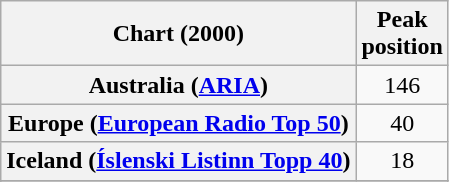<table class="wikitable sortable plainrowheaders" style="text-align:center">
<tr>
<th scope="col">Chart (2000)</th>
<th scope="col">Peak<br>position</th>
</tr>
<tr>
<th scope="row">Australia (<a href='#'>ARIA</a>)</th>
<td>146</td>
</tr>
<tr>
<th scope="row">Europe (<a href='#'>European Radio Top 50</a>)</th>
<td>40</td>
</tr>
<tr>
<th scope="row">Iceland (<a href='#'>Íslenski Listinn Topp 40</a>)</th>
<td>18</td>
</tr>
<tr>
</tr>
<tr>
</tr>
<tr>
</tr>
<tr>
</tr>
<tr>
</tr>
<tr>
</tr>
<tr>
</tr>
</table>
